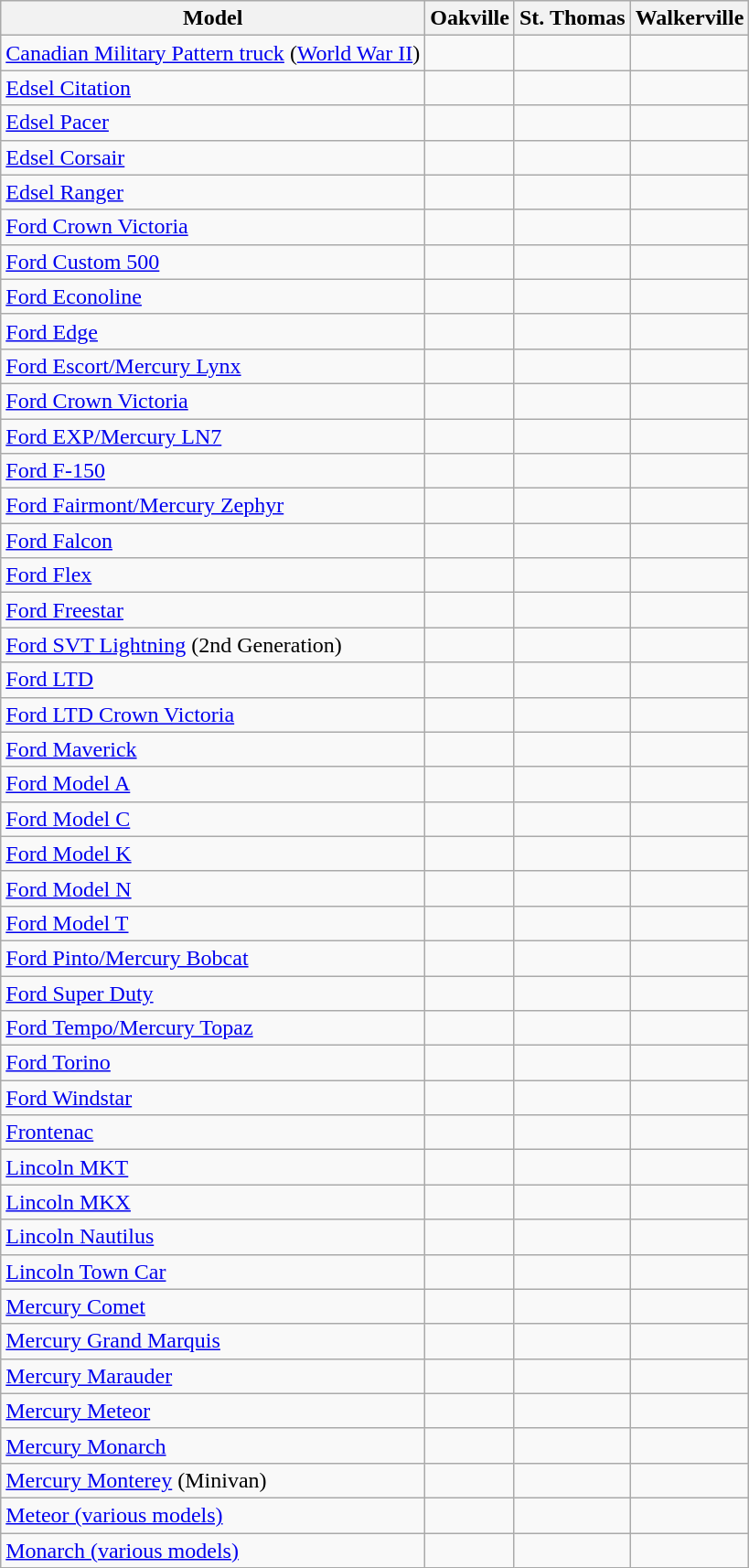<table class="wikitable">
<tr>
<th>Model</th>
<th>Oakville</th>
<th>St. Thomas</th>
<th>Walkerville</th>
</tr>
<tr>
<td><a href='#'>Canadian Military Pattern truck</a> (<a href='#'>World War II</a>)</td>
<td></td>
<td></td>
<td></td>
</tr>
<tr>
<td><a href='#'>Edsel Citation</a></td>
<td></td>
<td></td>
<td></td>
</tr>
<tr>
<td><a href='#'>Edsel Pacer</a></td>
<td></td>
<td></td>
<td></td>
</tr>
<tr>
<td><a href='#'>Edsel Corsair</a></td>
<td></td>
<td></td>
<td></td>
</tr>
<tr>
<td><a href='#'>Edsel Ranger</a></td>
<td></td>
<td></td>
<td></td>
</tr>
<tr>
<td><a href='#'>Ford Crown Victoria</a></td>
<td></td>
<td></td>
<td></td>
</tr>
<tr>
<td><a href='#'>Ford Custom 500</a></td>
<td></td>
<td></td>
<td></td>
</tr>
<tr>
<td><a href='#'>Ford Econoline</a></td>
<td></td>
<td></td>
<td></td>
</tr>
<tr>
<td><a href='#'>Ford Edge</a></td>
<td></td>
<td></td>
<td></td>
</tr>
<tr>
<td><a href='#'>Ford Escort/Mercury Lynx</a></td>
<td></td>
<td></td>
<td></td>
</tr>
<tr>
<td><a href='#'>Ford Crown Victoria</a></td>
<td></td>
<td></td>
<td></td>
</tr>
<tr>
<td><a href='#'>Ford EXP/Mercury LN7</a></td>
<td></td>
<td></td>
<td></td>
</tr>
<tr>
<td><a href='#'>Ford F-150</a></td>
<td></td>
<td></td>
<td></td>
</tr>
<tr>
<td><a href='#'>Ford Fairmont/Mercury Zephyr</a></td>
<td></td>
<td></td>
<td></td>
</tr>
<tr>
<td><a href='#'>Ford Falcon</a></td>
<td></td>
<td></td>
<td></td>
</tr>
<tr>
<td><a href='#'>Ford Flex</a></td>
<td></td>
<td></td>
<td></td>
</tr>
<tr>
<td><a href='#'>Ford Freestar</a></td>
<td></td>
<td></td>
<td></td>
</tr>
<tr>
<td><a href='#'>Ford SVT Lightning</a> (2nd Generation)</td>
<td></td>
<td></td>
<td></td>
</tr>
<tr>
<td><a href='#'>Ford LTD</a></td>
<td></td>
<td></td>
<td></td>
</tr>
<tr>
<td><a href='#'>Ford LTD Crown Victoria</a></td>
<td></td>
<td></td>
<td></td>
</tr>
<tr>
<td><a href='#'>Ford Maverick</a></td>
<td></td>
<td></td>
<td></td>
</tr>
<tr>
<td><a href='#'>Ford Model A</a></td>
<td></td>
<td></td>
<td></td>
</tr>
<tr>
<td><a href='#'>Ford Model C</a></td>
<td></td>
<td></td>
<td></td>
</tr>
<tr>
<td><a href='#'>Ford Model K</a></td>
<td></td>
<td></td>
<td></td>
</tr>
<tr>
<td><a href='#'>Ford Model N</a></td>
<td></td>
<td></td>
<td></td>
</tr>
<tr>
<td><a href='#'>Ford Model T</a></td>
<td></td>
<td></td>
<td></td>
</tr>
<tr>
<td><a href='#'>Ford Pinto/Mercury Bobcat</a></td>
<td></td>
<td></td>
<td></td>
</tr>
<tr>
<td><a href='#'>Ford Super Duty</a></td>
<td></td>
<td></td>
<td></td>
</tr>
<tr>
<td><a href='#'>Ford Tempo/Mercury Topaz</a></td>
<td></td>
<td></td>
<td></td>
</tr>
<tr>
<td><a href='#'>Ford Torino</a></td>
<td></td>
<td></td>
<td></td>
</tr>
<tr>
<td><a href='#'>Ford Windstar</a></td>
<td></td>
<td></td>
<td></td>
</tr>
<tr>
<td><a href='#'>Frontenac</a></td>
<td></td>
<td></td>
<td></td>
</tr>
<tr>
<td><a href='#'>Lincoln MKT</a></td>
<td></td>
<td></td>
<td></td>
</tr>
<tr>
<td><a href='#'>Lincoln MKX</a></td>
<td></td>
<td></td>
<td></td>
</tr>
<tr>
<td><a href='#'>Lincoln Nautilus</a></td>
<td></td>
<td></td>
<td></td>
</tr>
<tr>
<td><a href='#'>Lincoln Town Car</a></td>
<td></td>
<td></td>
<td></td>
</tr>
<tr>
<td><a href='#'>Mercury Comet</a></td>
<td></td>
<td></td>
<td></td>
</tr>
<tr>
<td><a href='#'>Mercury Grand Marquis</a></td>
<td></td>
<td></td>
<td></td>
</tr>
<tr>
<td><a href='#'>Mercury Marauder</a></td>
<td></td>
<td></td>
<td></td>
</tr>
<tr>
<td><a href='#'>Mercury Meteor</a></td>
<td></td>
<td></td>
<td></td>
</tr>
<tr>
<td><a href='#'>Mercury Monarch</a></td>
<td></td>
<td></td>
<td></td>
</tr>
<tr>
<td><a href='#'>Mercury Monterey</a> (Minivan)</td>
<td></td>
<td></td>
<td></td>
</tr>
<tr>
<td><a href='#'>Meteor (various models)</a></td>
<td></td>
<td></td>
<td></td>
</tr>
<tr>
<td><a href='#'>Monarch (various models)</a></td>
<td></td>
<td></td>
<td></td>
</tr>
</table>
